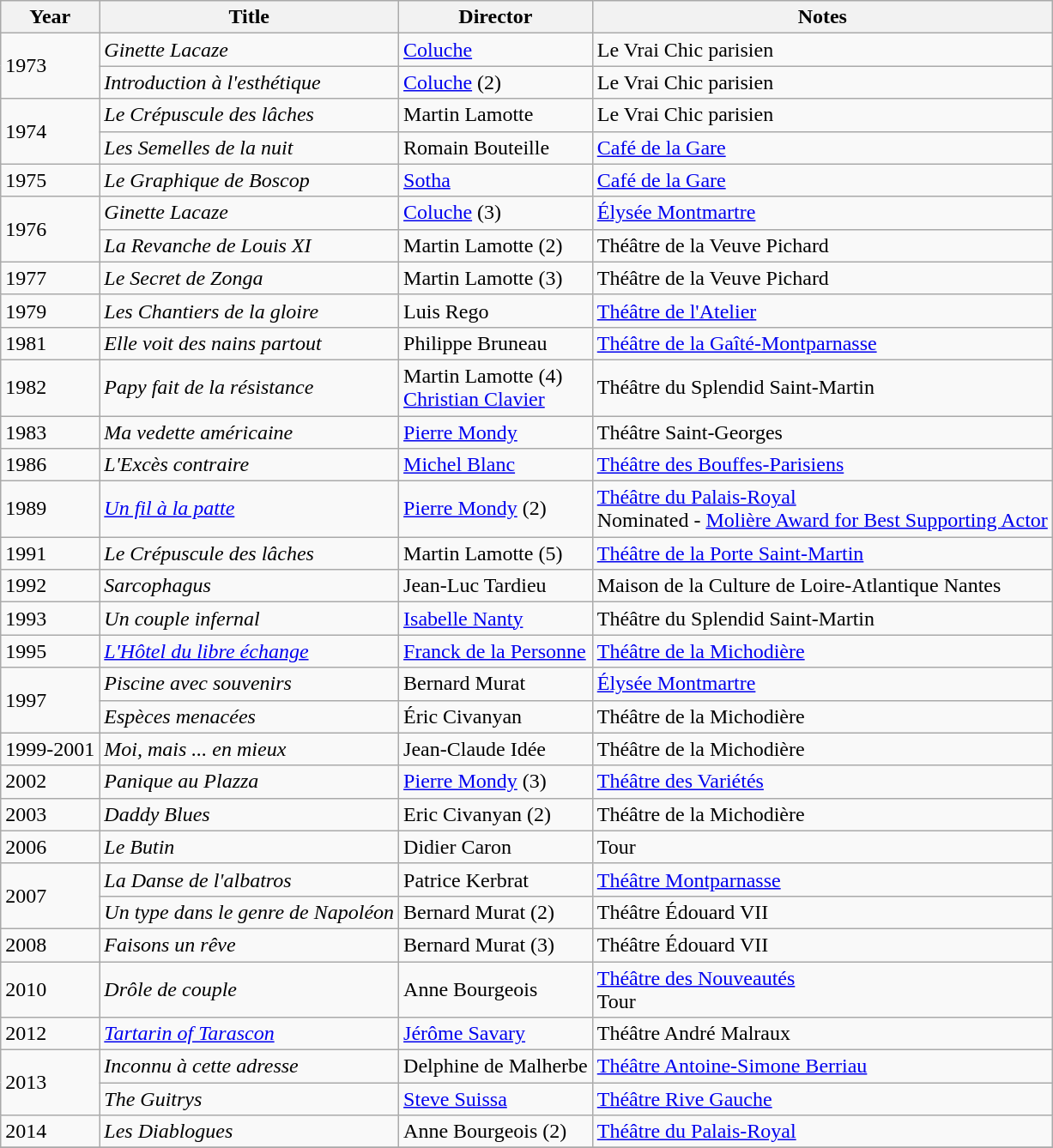<table class="wikitable sortable">
<tr>
<th>Year</th>
<th>Title</th>
<th>Director</th>
<th class="unsortable">Notes</th>
</tr>
<tr>
<td rowspan=2>1973</td>
<td><em>Ginette Lacaze</em></td>
<td><a href='#'>Coluche</a></td>
<td>Le Vrai Chic parisien</td>
</tr>
<tr>
<td><em>Introduction à l'esthétique</em></td>
<td><a href='#'>Coluche</a> (2)</td>
<td>Le Vrai Chic parisien</td>
</tr>
<tr>
<td rowspan=2>1974</td>
<td><em>Le Crépuscule des lâches</em></td>
<td>Martin Lamotte</td>
<td>Le Vrai Chic parisien</td>
</tr>
<tr>
<td><em>Les Semelles de la nuit</em></td>
<td>Romain Bouteille</td>
<td><a href='#'>Café de la Gare</a></td>
</tr>
<tr>
<td rowspan=1>1975</td>
<td><em>Le Graphique de Boscop</em></td>
<td><a href='#'>Sotha</a></td>
<td><a href='#'>Café de la Gare</a></td>
</tr>
<tr>
<td rowspan=2>1976</td>
<td><em>Ginette Lacaze</em></td>
<td><a href='#'>Coluche</a> (3)</td>
<td><a href='#'>Élysée Montmartre</a></td>
</tr>
<tr>
<td><em>La Revanche de Louis XI</em></td>
<td>Martin Lamotte (2)</td>
<td>Théâtre de la Veuve Pichard</td>
</tr>
<tr>
<td rowspan=1>1977</td>
<td><em>Le Secret de Zonga</em></td>
<td>Martin Lamotte (3)</td>
<td>Théâtre de la Veuve Pichard</td>
</tr>
<tr>
<td rowspan=1>1979</td>
<td><em>Les Chantiers de la gloire</em></td>
<td>Luis Rego</td>
<td><a href='#'>Théâtre de l'Atelier</a></td>
</tr>
<tr>
<td rowspan=1>1981</td>
<td><em>Elle voit des nains partout</em></td>
<td>Philippe Bruneau</td>
<td><a href='#'>Théâtre de la Gaîté-Montparnasse</a></td>
</tr>
<tr>
<td rowspan=1>1982</td>
<td><em>Papy fait de la résistance</em></td>
<td>Martin Lamotte (4)<br><a href='#'>Christian Clavier</a></td>
<td>Théâtre du Splendid Saint-Martin</td>
</tr>
<tr>
<td rowspan=1>1983</td>
<td><em>Ma vedette américaine</em></td>
<td><a href='#'>Pierre Mondy</a></td>
<td>Théâtre Saint-Georges</td>
</tr>
<tr>
<td rowspan=1>1986</td>
<td><em>L'Excès contraire</em></td>
<td><a href='#'>Michel Blanc</a></td>
<td><a href='#'>Théâtre des Bouffes-Parisiens</a></td>
</tr>
<tr>
<td rowspan=1>1989</td>
<td><em><a href='#'>Un fil à la patte</a></em></td>
<td><a href='#'>Pierre Mondy</a> (2)</td>
<td><a href='#'>Théâtre du Palais-Royal</a><br>Nominated - <a href='#'>Molière Award for Best Supporting Actor</a></td>
</tr>
<tr>
<td rowspan=1>1991</td>
<td><em>Le Crépuscule des lâches</em></td>
<td>Martin Lamotte (5)</td>
<td><a href='#'>Théâtre de la Porte Saint-Martin</a></td>
</tr>
<tr>
<td rowspan=1>1992</td>
<td><em>Sarcophagus</em></td>
<td>Jean-Luc Tardieu</td>
<td>Maison de la Culture de Loire-Atlantique Nantes</td>
</tr>
<tr>
<td rowspan=1>1993</td>
<td><em>Un couple infernal</em></td>
<td><a href='#'>Isabelle Nanty</a></td>
<td>Théâtre du Splendid Saint-Martin</td>
</tr>
<tr>
<td rowspan=1>1995</td>
<td><em><a href='#'>L'Hôtel du libre échange</a></em></td>
<td><a href='#'>Franck de la Personne</a></td>
<td><a href='#'>Théâtre de la Michodière</a></td>
</tr>
<tr>
<td rowspan=2>1997</td>
<td><em>Piscine avec souvenirs</em></td>
<td>Bernard Murat</td>
<td><a href='#'>Élysée Montmartre</a></td>
</tr>
<tr>
<td><em>Espèces menacées</em></td>
<td>Éric Civanyan</td>
<td>Théâtre de la Michodière</td>
</tr>
<tr>
<td rowspan=1>1999-2001</td>
<td><em>Moi, mais ... en mieux</em></td>
<td>Jean-Claude Idée</td>
<td>Théâtre de la Michodière</td>
</tr>
<tr>
<td rowspan=1>2002</td>
<td><em>Panique au Plazza</em></td>
<td><a href='#'>Pierre Mondy</a> (3)</td>
<td><a href='#'>Théâtre des Variétés</a></td>
</tr>
<tr>
<td rowspan=1>2003</td>
<td><em>Daddy Blues</em></td>
<td>Eric Civanyan (2)</td>
<td>Théâtre de la Michodière</td>
</tr>
<tr>
<td rowspan=1>2006</td>
<td><em>Le Butin</em></td>
<td>Didier Caron</td>
<td>Tour</td>
</tr>
<tr>
<td rowspan=2>2007</td>
<td><em>La Danse de l'albatros</em></td>
<td>Patrice Kerbrat</td>
<td><a href='#'>Théâtre Montparnasse</a></td>
</tr>
<tr>
<td><em>Un type dans le genre de Napoléon</em></td>
<td>Bernard Murat (2)</td>
<td>Théâtre Édouard VII</td>
</tr>
<tr>
<td rowspan=1>2008</td>
<td><em>Faisons un rêve</em></td>
<td>Bernard Murat (3)</td>
<td>Théâtre Édouard VII</td>
</tr>
<tr>
<td rowspan=1>2010</td>
<td><em>Drôle de couple</em></td>
<td>Anne Bourgeois</td>
<td><a href='#'>Théâtre des Nouveautés</a><br>Tour</td>
</tr>
<tr>
<td rowspan=1>2012</td>
<td><em><a href='#'>Tartarin of Tarascon</a></em></td>
<td><a href='#'>Jérôme Savary</a></td>
<td>Théâtre André Malraux</td>
</tr>
<tr>
<td rowspan=2>2013</td>
<td><em>Inconnu à cette adresse</em></td>
<td>Delphine de Malherbe</td>
<td><a href='#'>Théâtre Antoine-Simone Berriau</a></td>
</tr>
<tr>
<td><em>The Guitrys</em></td>
<td><a href='#'>Steve Suissa</a></td>
<td><a href='#'>Théâtre Rive Gauche</a></td>
</tr>
<tr>
<td rowspan=1>2014</td>
<td><em>Les Diablogues</em></td>
<td>Anne Bourgeois (2)</td>
<td><a href='#'>Théâtre du Palais-Royal</a></td>
</tr>
<tr>
</tr>
</table>
